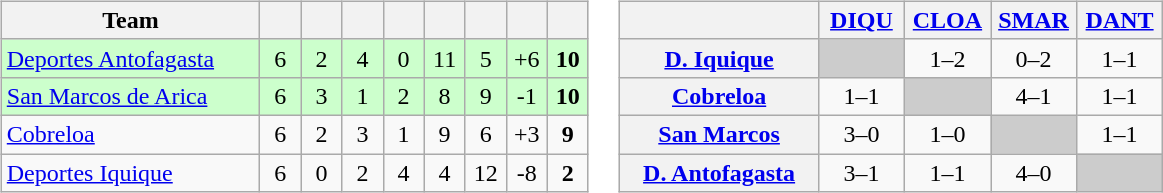<table>
<tr>
<td><br><table class="wikitable" style="text-align: center;">
<tr>
<th width=165>Team</th>
<th width=20></th>
<th width=20></th>
<th width=20></th>
<th width=20></th>
<th width=20></th>
<th width=20></th>
<th width=20></th>
<th width=20></th>
</tr>
<tr align=center bgcolor=CCFFCC>
<td align=left><a href='#'>Deportes Antofagasta</a></td>
<td>6</td>
<td>2</td>
<td>4</td>
<td>0</td>
<td>11</td>
<td>5</td>
<td>+6</td>
<td><strong>10</strong></td>
</tr>
<tr align=center bgcolor=CCFFCC>
<td align=left><a href='#'>San Marcos de Arica</a></td>
<td>6</td>
<td>3</td>
<td>1</td>
<td>2</td>
<td>8</td>
<td>9</td>
<td>-1</td>
<td><strong>10</strong></td>
</tr>
<tr align=center>
<td align=left><a href='#'>Cobreloa</a></td>
<td>6</td>
<td>2</td>
<td>3</td>
<td>1</td>
<td>9</td>
<td>6</td>
<td>+3</td>
<td><strong>9</strong></td>
</tr>
<tr align=center>
<td align=left><a href='#'>Deportes Iquique</a></td>
<td>6</td>
<td>0</td>
<td>2</td>
<td>4</td>
<td>4</td>
<td>12</td>
<td>-8</td>
<td><strong>2</strong></td>
</tr>
</table>
</td>
<td><br><table class="wikitable" style="text-align:center">
<tr>
<th width="125"> </th>
<th width="50"><a href='#'>DIQU</a></th>
<th width="50"><a href='#'>CLOA</a></th>
<th width="50"><a href='#'>SMAR</a></th>
<th width="50"><a href='#'>DANT</a></th>
</tr>
<tr>
<th><a href='#'>D. Iquique</a></th>
<td bgcolor="#CCCCCC"></td>
<td>1–2</td>
<td>0–2</td>
<td>1–1</td>
</tr>
<tr>
<th><a href='#'>Cobreloa</a></th>
<td>1–1</td>
<td bgcolor="#CCCCCC"></td>
<td>4–1</td>
<td>1–1</td>
</tr>
<tr>
<th><a href='#'>San Marcos</a></th>
<td>3–0</td>
<td>1–0</td>
<td bgcolor="#CCCCCC"></td>
<td>1–1</td>
</tr>
<tr>
<th><a href='#'>D. Antofagasta</a></th>
<td>3–1</td>
<td>1–1</td>
<td>4–0</td>
<td bgcolor="#CCCCCC"></td>
</tr>
</table>
</td>
</tr>
</table>
